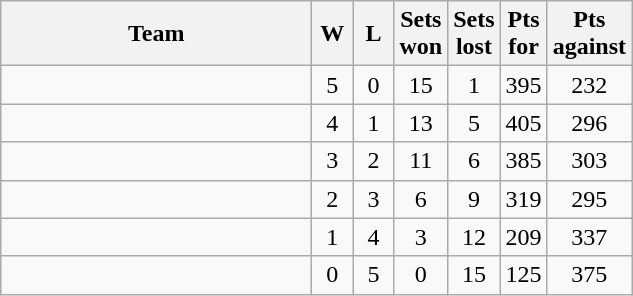<table class="wikitable" style="text-align:center">
<tr>
<th width=200>Team</th>
<th width=20>W</th>
<th width=20>L</th>
<th width=20>Sets won</th>
<th width=20>Sets lost</th>
<th width=20>Pts for</th>
<th width=20>Pts against</th>
</tr>
<tr>
<td style="text-align:left;"></td>
<td>5</td>
<td>0</td>
<td>15</td>
<td>1</td>
<td>395</td>
<td>232</td>
</tr>
<tr>
<td style="text-align:left;"></td>
<td>4</td>
<td>1</td>
<td>13</td>
<td>5</td>
<td>405</td>
<td>296</td>
</tr>
<tr>
<td style="text-align:left;"></td>
<td>3</td>
<td>2</td>
<td>11</td>
<td>6</td>
<td>385</td>
<td>303</td>
</tr>
<tr>
<td style="text-align:left;"></td>
<td>2</td>
<td>3</td>
<td>6</td>
<td>9</td>
<td>319</td>
<td>295</td>
</tr>
<tr>
<td style="text-align:left;"></td>
<td>1</td>
<td>4</td>
<td>3</td>
<td>12</td>
<td>209</td>
<td>337</td>
</tr>
<tr>
<td style="text-align:left;"></td>
<td>0</td>
<td>5</td>
<td>0</td>
<td>15</td>
<td>125</td>
<td>375</td>
</tr>
</table>
